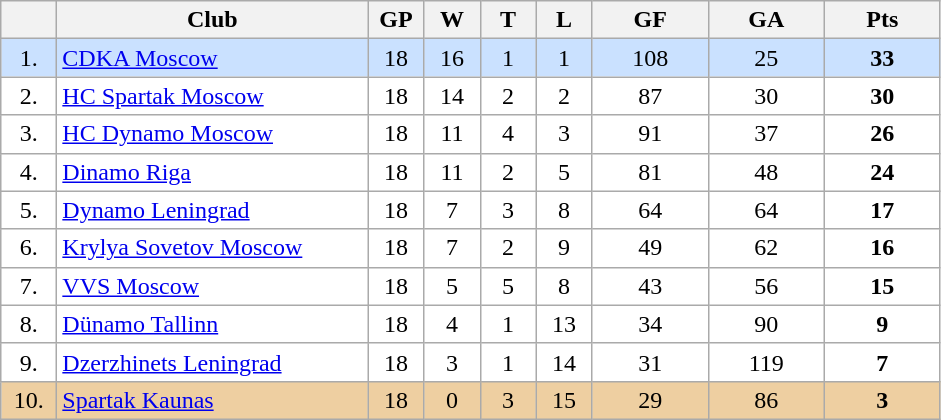<table class="wikitable">
<tr>
<th width="30"></th>
<th width="200">Club</th>
<th width="30">GP</th>
<th width="30">W</th>
<th width="30">T</th>
<th width="30">L</th>
<th width="70">GF</th>
<th width="70">GA</th>
<th width="70">Pts</th>
</tr>
<tr bgcolor="#CAE1FF" align="center">
<td>1.</td>
<td align="left"><a href='#'>CDKA Moscow</a></td>
<td>18</td>
<td>16</td>
<td>1</td>
<td>1</td>
<td>108</td>
<td>25</td>
<td><strong>33</strong></td>
</tr>
<tr bgcolor="#FFFFFF" align="center">
<td>2.</td>
<td align="left"><a href='#'>HC Spartak Moscow</a></td>
<td>18</td>
<td>14</td>
<td>2</td>
<td>2</td>
<td>87</td>
<td>30</td>
<td><strong>30</strong></td>
</tr>
<tr bgcolor="#FFFFFF" align="center">
<td>3.</td>
<td align="left"><a href='#'>HC Dynamo Moscow</a></td>
<td>18</td>
<td>11</td>
<td>4</td>
<td>3</td>
<td>91</td>
<td>37</td>
<td><strong>26</strong></td>
</tr>
<tr bgcolor="#FFFFFF" align="center">
<td>4.</td>
<td align="left"><a href='#'>Dinamo Riga</a></td>
<td>18</td>
<td>11</td>
<td>2</td>
<td>5</td>
<td>81</td>
<td>48</td>
<td><strong>24</strong></td>
</tr>
<tr bgcolor="#FFFFFF" align="center">
<td>5.</td>
<td align="left"><a href='#'>Dynamo Leningrad</a></td>
<td>18</td>
<td>7</td>
<td>3</td>
<td>8</td>
<td>64</td>
<td>64</td>
<td><strong>17</strong></td>
</tr>
<tr bgcolor="#FFFFFF" align="center">
<td>6.</td>
<td align="left"><a href='#'>Krylya Sovetov Moscow</a></td>
<td>18</td>
<td>7</td>
<td>2</td>
<td>9</td>
<td>49</td>
<td>62</td>
<td><strong>16</strong></td>
</tr>
<tr bgcolor="#FFFFFF" align="center">
<td>7.</td>
<td align="left"><a href='#'>VVS Moscow</a></td>
<td>18</td>
<td>5</td>
<td>5</td>
<td>8</td>
<td>43</td>
<td>56</td>
<td><strong>15</strong></td>
</tr>
<tr bgcolor="#FFFFFF" align="center">
<td>8.</td>
<td align="left"><a href='#'>Dünamo Tallinn</a></td>
<td>18</td>
<td>4</td>
<td>1</td>
<td>13</td>
<td>34</td>
<td>90</td>
<td><strong>9</strong></td>
</tr>
<tr bgcolor="#FFFFFF" align="center">
<td>9.</td>
<td align="left"><a href='#'>Dzerzhinets Leningrad</a></td>
<td>18</td>
<td>3</td>
<td>1</td>
<td>14</td>
<td>31</td>
<td>119</td>
<td><strong>7</strong></td>
</tr>
<tr bgcolor="#EECFA1" align="center">
<td>10.</td>
<td align="left"><a href='#'>Spartak Kaunas</a></td>
<td>18</td>
<td>0</td>
<td>3</td>
<td>15</td>
<td>29</td>
<td>86</td>
<td><strong>3</strong></td>
</tr>
</table>
